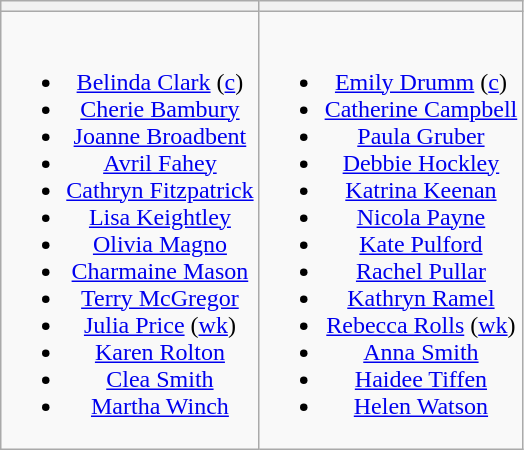<table class="wikitable" style="text-align:center">
<tr>
<th></th>
<th></th>
</tr>
<tr style="vertical-align:top">
<td><br><ul><li><a href='#'>Belinda Clark</a> (<a href='#'>c</a>)</li><li><a href='#'>Cherie Bambury</a></li><li><a href='#'>Joanne Broadbent</a></li><li><a href='#'>Avril Fahey</a></li><li><a href='#'>Cathryn Fitzpatrick</a></li><li><a href='#'>Lisa Keightley</a></li><li><a href='#'>Olivia Magno</a></li><li><a href='#'>Charmaine Mason</a></li><li><a href='#'>Terry McGregor</a></li><li><a href='#'>Julia Price</a> (<a href='#'>wk</a>)</li><li><a href='#'>Karen Rolton</a></li><li><a href='#'>Clea Smith</a></li><li><a href='#'>Martha Winch</a></li></ul></td>
<td><br><ul><li><a href='#'>Emily Drumm</a> (<a href='#'>c</a>)</li><li><a href='#'>Catherine Campbell</a></li><li><a href='#'>Paula Gruber</a></li><li><a href='#'>Debbie Hockley</a></li><li><a href='#'>Katrina Keenan</a></li><li><a href='#'>Nicola Payne</a></li><li><a href='#'>Kate Pulford</a></li><li><a href='#'>Rachel Pullar</a></li><li><a href='#'>Kathryn Ramel</a></li><li><a href='#'>Rebecca Rolls</a> (<a href='#'>wk</a>)</li><li><a href='#'>Anna Smith</a></li><li><a href='#'>Haidee Tiffen</a></li><li><a href='#'>Helen Watson</a></li></ul></td>
</tr>
</table>
